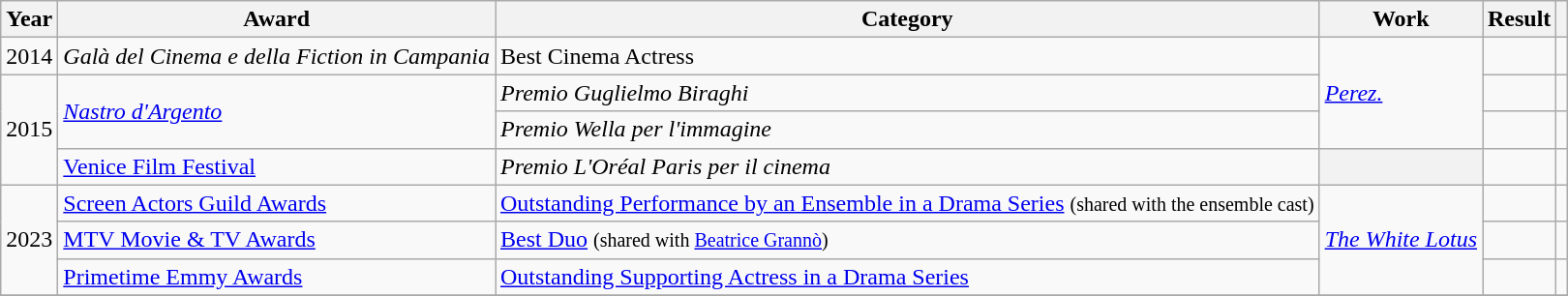<table class="wikitable sortable plainrowheaders">
<tr>
<th scope="col">Year</th>
<th scope="col">Award</th>
<th scope="col">Category</th>
<th scope="col">Work</th>
<th scope="col">Result</th>
<th scope="col" class="unsortable"></th>
</tr>
<tr>
<td align="center">2014</td>
<td><em>Galà del Cinema e della Fiction in Campania</em></td>
<td>Best Cinema Actress</td>
<td rowspan="3"><em><a href='#'>Perez.</a></em></td>
<td></td>
<td align="center" rowspan="1"></td>
</tr>
<tr>
<td align="center" rowspan="3">2015</td>
<td rowspan="2"><em><a href='#'>Nastro d'Argento</a></em></td>
<td><em>Premio Guglielmo Biraghi</em></td>
<td></td>
<td align="center" rowspan="1"></td>
</tr>
<tr>
<td><em>Premio Wella per l'immagine</em></td>
<td></td>
<td style="text-align:center;" rowspan="1"></td>
</tr>
<tr>
<td><a href='#'>Venice Film Festival</a></td>
<td><em>Premio L'Oréal Paris per il cinema</em></td>
<th></th>
<td></td>
<td align="center" rowspan="1"></td>
</tr>
<tr>
<td align="center" rowspan="3">2023</td>
<td><a href='#'>Screen Actors Guild Awards</a></td>
<td><a href='#'>Outstanding Performance by an Ensemble in a Drama Series</a> <small>(shared with the ensemble cast)</small></td>
<td rowspan=3><em><a href='#'>The White Lotus</a></em></td>
<td></td>
<td align="center" rowspan="1"></td>
</tr>
<tr>
<td><a href='#'>MTV Movie & TV Awards</a></td>
<td><a href='#'>Best Duo</a> <small>(shared with <a href='#'>Beatrice Grannò</a>)</small></td>
<td></td>
<td align="center" rowspan="1"></td>
</tr>
<tr>
<td><a href='#'> Primetime Emmy Awards</a></td>
<td><a href='#'> Outstanding Supporting Actress in a Drama Series</a></td>
<td></td>
<td align="center" rowspan="1"></td>
</tr>
<tr>
</tr>
</table>
